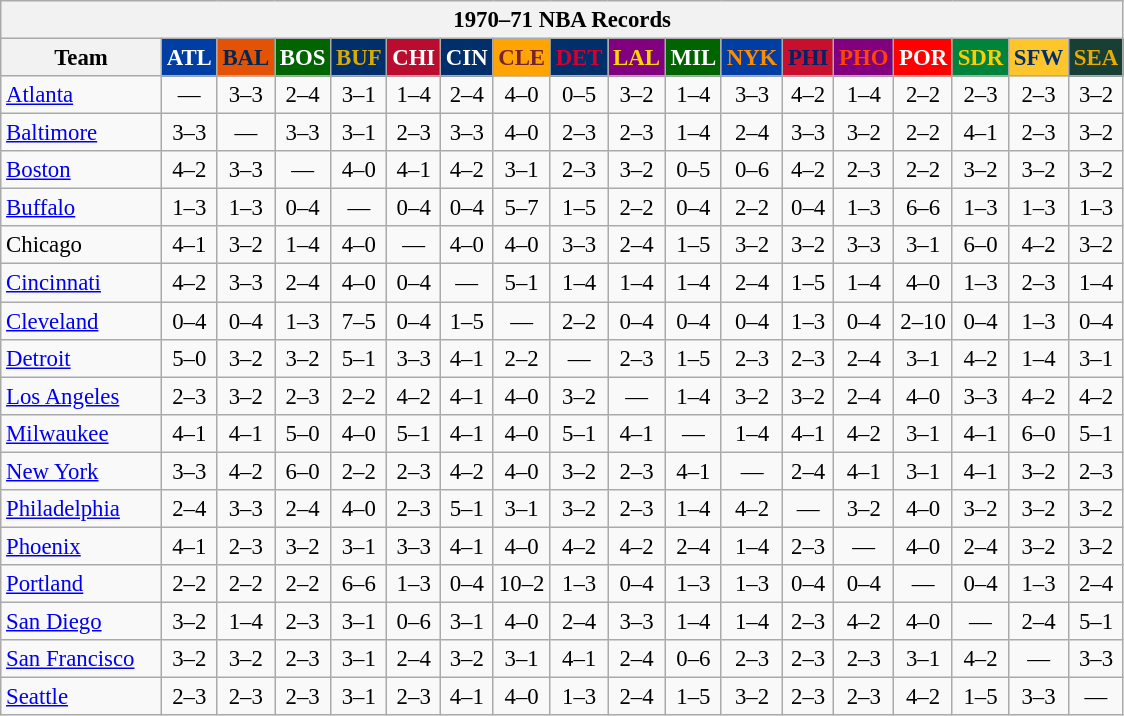<table class="wikitable" style="font-size:95%; text-align:center;">
<tr>
<th colspan=18>1970–71 NBA Records</th>
</tr>
<tr>
<th width=100>Team</th>
<th style="background:#003EA4;color:#FFFFFF;width=35">ATL</th>
<th style="background:#E45206;color:#012854;width=35">BAL</th>
<th style="background:#006400;color:#FFFFFF;width=35">BOS</th>
<th style="background:#012F6B;color:#D9AA00;width=35">BUF</th>
<th style="background:#BA0C2F;color:#FFFFFF;width=35">CHI</th>
<th style="background:#012F6B;color:#FFFFFF;width=35">CIN</th>
<th style="background:#FFA402;color:#77222F;width=35">CLE</th>
<th style="background:#012F6B;color:#D40032;width=35">DET</th>
<th style="background:#800080;color:#FFD700;width=35">LAL</th>
<th style="background:#006400;color:#FFFFFF;width=35">MIL</th>
<th style="background:#003EA4;color:#FF8C00;width=35">NYK</th>
<th style="background:#C90F2E;color:#022167;width=35">PHI</th>
<th style="background:#800080;color:#FF4500;width=35">PHO</th>
<th style="background:#FF0000;color:#FFFFFF;width=35">POR</th>
<th style="background:#00843D;color:#FFCC00;width=35">SDR</th>
<th style="background:#FFC62C;color:#012F6B;width=35">SFW</th>
<th style="background:#173F36;color:#EBAA00;width=35">SEA</th>
</tr>
<tr>
<td style="text-align:left;"><a href='#'>Atlanta</a></td>
<td>—</td>
<td>3–3</td>
<td>2–4</td>
<td>3–1</td>
<td>1–4</td>
<td>2–4</td>
<td>4–0</td>
<td>0–5</td>
<td>3–2</td>
<td>1–4</td>
<td>3–3</td>
<td>4–2</td>
<td>1–4</td>
<td>2–2</td>
<td>2–3</td>
<td>2–3</td>
<td>3–2</td>
</tr>
<tr>
<td style="text-align:left;"><a href='#'>Baltimore</a></td>
<td>3–3</td>
<td>—</td>
<td>3–3</td>
<td>3–1</td>
<td>2–3</td>
<td>3–3</td>
<td>4–0</td>
<td>2–3</td>
<td>2–3</td>
<td>1–4</td>
<td>2–4</td>
<td>3–3</td>
<td>3–2</td>
<td>2–2</td>
<td>4–1</td>
<td>2–3</td>
<td>3–2</td>
</tr>
<tr>
<td style="text-align:left;"><a href='#'>Boston</a></td>
<td>4–2</td>
<td>3–3</td>
<td>—</td>
<td>4–0</td>
<td>4–1</td>
<td>4–2</td>
<td>3–1</td>
<td>2–3</td>
<td>3–2</td>
<td>0–5</td>
<td>0–6</td>
<td>4–2</td>
<td>2–3</td>
<td>2–2</td>
<td>3–2</td>
<td>3–2</td>
<td>3–2</td>
</tr>
<tr>
<td style="text-align:left;"><a href='#'>Buffalo</a></td>
<td>1–3</td>
<td>1–3</td>
<td>0–4</td>
<td>—</td>
<td>0–4</td>
<td>0–4</td>
<td>5–7</td>
<td>1–5</td>
<td>2–2</td>
<td>0–4</td>
<td>2–2</td>
<td>0–4</td>
<td>1–3</td>
<td>6–6</td>
<td>1–3</td>
<td>1–3</td>
<td>1–3</td>
</tr>
<tr>
<td style="text-align:left;">Chicago</td>
<td>4–1</td>
<td>3–2</td>
<td>1–4</td>
<td>4–0</td>
<td>—</td>
<td>4–0</td>
<td>4–0</td>
<td>3–3</td>
<td>2–4</td>
<td>1–5</td>
<td>3–2</td>
<td>3–2</td>
<td>3–3</td>
<td>3–1</td>
<td>6–0</td>
<td>4–2</td>
<td>3–2</td>
</tr>
<tr>
<td style="text-align:left;"><a href='#'>Cincinnati</a></td>
<td>4–2</td>
<td>3–3</td>
<td>2–4</td>
<td>4–0</td>
<td>0–4</td>
<td>—</td>
<td>5–1</td>
<td>1–4</td>
<td>1–4</td>
<td>1–4</td>
<td>2–4</td>
<td>1–5</td>
<td>1–4</td>
<td>4–0</td>
<td>1–3</td>
<td>2–3</td>
<td>1–4</td>
</tr>
<tr>
<td style="text-align:left;"><a href='#'>Cleveland</a></td>
<td>0–4</td>
<td>0–4</td>
<td>1–3</td>
<td>7–5</td>
<td>0–4</td>
<td>1–5</td>
<td>—</td>
<td>2–2</td>
<td>0–4</td>
<td>0–4</td>
<td>0–4</td>
<td>1–3</td>
<td>0–4</td>
<td>2–10</td>
<td>0–4</td>
<td>1–3</td>
<td>0–4</td>
</tr>
<tr>
<td style="text-align:left;"><a href='#'>Detroit</a></td>
<td>5–0</td>
<td>3–2</td>
<td>3–2</td>
<td>5–1</td>
<td>3–3</td>
<td>4–1</td>
<td>2–2</td>
<td>—</td>
<td>2–3</td>
<td>1–5</td>
<td>2–3</td>
<td>2–3</td>
<td>2–4</td>
<td>3–1</td>
<td>4–2</td>
<td>1–4</td>
<td>3–1</td>
</tr>
<tr>
<td style="text-align:left;"><a href='#'>Los Angeles</a></td>
<td>2–3</td>
<td>3–2</td>
<td>2–3</td>
<td>2–2</td>
<td>4–2</td>
<td>4–1</td>
<td>4–0</td>
<td>3–2</td>
<td>—</td>
<td>1–4</td>
<td>3–2</td>
<td>3–2</td>
<td>2–4</td>
<td>4–0</td>
<td>3–3</td>
<td>4–2</td>
<td>4–2</td>
</tr>
<tr>
<td style="text-align:left;"><a href='#'>Milwaukee</a></td>
<td>4–1</td>
<td>4–1</td>
<td>5–0</td>
<td>4–0</td>
<td>5–1</td>
<td>4–1</td>
<td>4–0</td>
<td>5–1</td>
<td>4–1</td>
<td>—</td>
<td>1–4</td>
<td>4–1</td>
<td>4–2</td>
<td>3–1</td>
<td>4–1</td>
<td>6–0</td>
<td>5–1</td>
</tr>
<tr>
<td style="text-align:left;"><a href='#'>New York</a></td>
<td>3–3</td>
<td>4–2</td>
<td>6–0</td>
<td>2–2</td>
<td>2–3</td>
<td>4–2</td>
<td>4–0</td>
<td>3–2</td>
<td>2–3</td>
<td>4–1</td>
<td>—</td>
<td>2–4</td>
<td>4–1</td>
<td>3–1</td>
<td>4–1</td>
<td>3–2</td>
<td>2–3</td>
</tr>
<tr>
<td style="text-align:left;"><a href='#'>Philadelphia</a></td>
<td>2–4</td>
<td>3–3</td>
<td>2–4</td>
<td>4–0</td>
<td>2–3</td>
<td>5–1</td>
<td>3–1</td>
<td>3–2</td>
<td>2–3</td>
<td>1–4</td>
<td>4–2</td>
<td>—</td>
<td>3–2</td>
<td>4–0</td>
<td>3–2</td>
<td>3–2</td>
<td>3–2</td>
</tr>
<tr>
<td style="text-align:left;"><a href='#'>Phoenix</a></td>
<td>4–1</td>
<td>2–3</td>
<td>3–2</td>
<td>3–1</td>
<td>3–3</td>
<td>4–1</td>
<td>4–0</td>
<td>4–2</td>
<td>4–2</td>
<td>2–4</td>
<td>1–4</td>
<td>2–3</td>
<td>—</td>
<td>4–0</td>
<td>2–4</td>
<td>3–2</td>
<td>3–2</td>
</tr>
<tr>
<td style="text-align:left;"><a href='#'>Portland</a></td>
<td>2–2</td>
<td>2–2</td>
<td>2–2</td>
<td>6–6</td>
<td>1–3</td>
<td>0–4</td>
<td>10–2</td>
<td>1–3</td>
<td>0–4</td>
<td>1–3</td>
<td>1–3</td>
<td>0–4</td>
<td>0–4</td>
<td>—</td>
<td>0–4</td>
<td>1–3</td>
<td>2–4</td>
</tr>
<tr>
<td style="text-align:left;"><a href='#'>San Diego</a></td>
<td>3–2</td>
<td>1–4</td>
<td>2–3</td>
<td>3–1</td>
<td>0–6</td>
<td>3–1</td>
<td>4–0</td>
<td>2–4</td>
<td>3–3</td>
<td>1–4</td>
<td>1–4</td>
<td>2–3</td>
<td>4–2</td>
<td>4–0</td>
<td>—</td>
<td>2–4</td>
<td>5–1</td>
</tr>
<tr>
<td style="text-align:left;"><a href='#'>San Francisco</a></td>
<td>3–2</td>
<td>3–2</td>
<td>2–3</td>
<td>3–1</td>
<td>2–4</td>
<td>3–2</td>
<td>3–1</td>
<td>4–1</td>
<td>2–4</td>
<td>0–6</td>
<td>2–3</td>
<td>2–3</td>
<td>2–3</td>
<td>3–1</td>
<td>4–2</td>
<td>—</td>
<td>3–3</td>
</tr>
<tr>
<td style="text-align:left;"><a href='#'>Seattle</a></td>
<td>2–3</td>
<td>2–3</td>
<td>2–3</td>
<td>3–1</td>
<td>2–3</td>
<td>4–1</td>
<td>4–0</td>
<td>1–3</td>
<td>2–4</td>
<td>1–5</td>
<td>3–2</td>
<td>2–3</td>
<td>2–3</td>
<td>4–2</td>
<td>1–5</td>
<td>3–3</td>
<td>—</td>
</tr>
</table>
